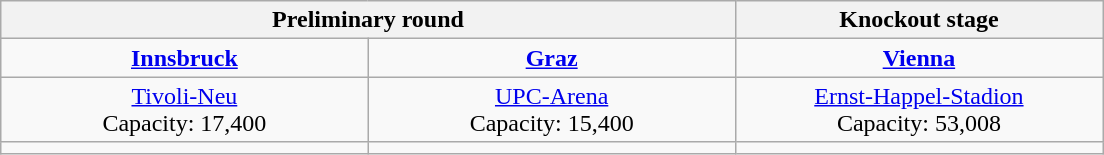<table class="wikitable" style="text-align:center;">
<tr>
<th colspan=2>Preliminary round</th>
<th>Knockout stage</th>
</tr>
<tr>
<td width=20%><strong><a href='#'>Innsbruck</a></strong></td>
<td width=20%><strong><a href='#'>Graz</a></strong></td>
<td width=20%><strong><a href='#'>Vienna</a></strong></td>
</tr>
<tr>
<td><a href='#'>Tivoli-Neu</a><br>Capacity: 17,400</td>
<td><a href='#'>UPC-Arena</a><br>Capacity: 15,400</td>
<td><a href='#'>Ernst-Happel-Stadion</a><br>Capacity: 53,008</td>
</tr>
<tr>
<td></td>
<td></td>
<td></td>
</tr>
</table>
